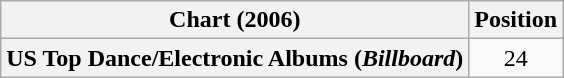<table class="wikitable plainrowheaders" style="text-align:center">
<tr>
<th scope="col">Chart (2006)</th>
<th scope="col">Position</th>
</tr>
<tr>
<th scope="row">US Top Dance/Electronic Albums (<em>Billboard</em>)</th>
<td>24</td>
</tr>
</table>
